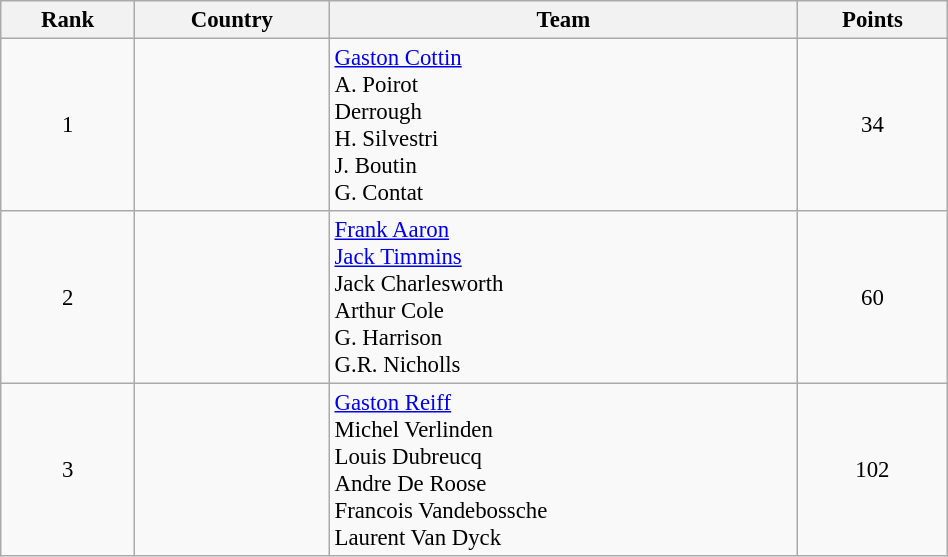<table class="wikitable sortable" style=" text-align:center; font-size:95%;" width="50%">
<tr>
<th>Rank</th>
<th>Country</th>
<th>Team</th>
<th>Points</th>
</tr>
<tr>
<td align=center>1</td>
<td align=left></td>
<td align=left><a href='#'>Gaston Cottin</a><br>A. Poirot<br>Derrough<br>H. Silvestri<br>J. Boutin<br>G. Contat</td>
<td>34</td>
</tr>
<tr>
<td align=center>2</td>
<td align=left></td>
<td align=left><a href='#'>Frank Aaron</a><br><a href='#'>Jack Timmins</a><br>Jack Charlesworth<br>Arthur Cole<br>G. Harrison<br>G.R. Nicholls</td>
<td>60</td>
</tr>
<tr>
<td align=center>3</td>
<td align=left></td>
<td align=left><a href='#'>Gaston Reiff</a><br>Michel Verlinden<br>Louis Dubreucq<br>Andre De Roose<br>Francois Vandebossche<br>Laurent Van Dyck</td>
<td>102</td>
</tr>
</table>
